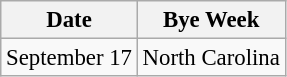<table class="wikitable" style="font-size:95%;">
<tr>
<th>Date</th>
<th colspan="3">Bye Week</th>
</tr>
<tr>
<td>September 17</td>
<td>North Carolina</td>
</tr>
</table>
